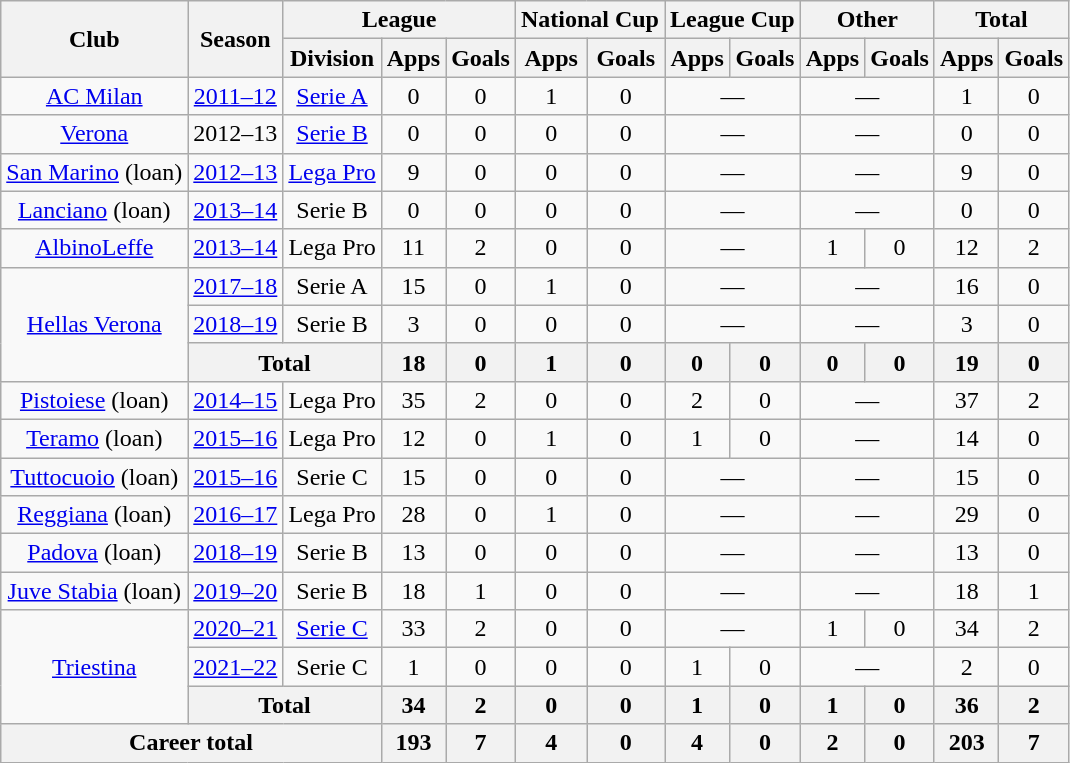<table class="wikitable" style="text-align:center">
<tr>
<th rowspan="2">Club</th>
<th rowspan="2">Season</th>
<th colspan="3">League</th>
<th colspan="2">National Cup</th>
<th colspan="2">League Cup</th>
<th colspan="2">Other</th>
<th colspan="2">Total</th>
</tr>
<tr>
<th>Division</th>
<th>Apps</th>
<th>Goals</th>
<th>Apps</th>
<th>Goals</th>
<th>Apps</th>
<th>Goals</th>
<th>Apps</th>
<th>Goals</th>
<th>Apps</th>
<th>Goals</th>
</tr>
<tr>
<td><a href='#'>AC Milan</a></td>
<td><a href='#'>2011–12</a></td>
<td><a href='#'>Serie A</a></td>
<td>0</td>
<td>0</td>
<td>1</td>
<td>0</td>
<td colspan="2">—</td>
<td colspan="2">—</td>
<td>1</td>
<td>0</td>
</tr>
<tr>
<td><a href='#'>Verona</a></td>
<td>2012–13</td>
<td><a href='#'>Serie B</a></td>
<td>0</td>
<td>0</td>
<td>0</td>
<td>0</td>
<td colspan="2">—</td>
<td colspan="2">—</td>
<td>0</td>
<td>0</td>
</tr>
<tr>
<td><a href='#'>San Marino</a> (loan)</td>
<td><a href='#'>2012–13</a></td>
<td><a href='#'>Lega Pro</a></td>
<td>9</td>
<td>0</td>
<td>0</td>
<td>0</td>
<td colspan="2">—</td>
<td colspan="2">—</td>
<td>9</td>
<td>0</td>
</tr>
<tr>
<td><a href='#'>Lanciano</a> (loan)</td>
<td><a href='#'>2013–14</a></td>
<td>Serie B</td>
<td>0</td>
<td>0</td>
<td>0</td>
<td>0</td>
<td colspan="2">—</td>
<td colspan="2">—</td>
<td>0</td>
<td>0</td>
</tr>
<tr>
<td><a href='#'>AlbinoLeffe</a></td>
<td><a href='#'>2013–14</a></td>
<td>Lega Pro</td>
<td>11</td>
<td>2</td>
<td>0</td>
<td>0</td>
<td colspan="2">—</td>
<td>1</td>
<td>0</td>
<td>12</td>
<td>2</td>
</tr>
<tr>
<td rowspan="3"><a href='#'>Hellas Verona</a></td>
<td><a href='#'>2017–18</a></td>
<td>Serie A</td>
<td>15</td>
<td>0</td>
<td>1</td>
<td>0</td>
<td colspan="2">—</td>
<td colspan="2">—</td>
<td>16</td>
<td>0</td>
</tr>
<tr>
<td><a href='#'>2018–19</a></td>
<td>Serie B</td>
<td>3</td>
<td>0</td>
<td>0</td>
<td>0</td>
<td colspan="2">—</td>
<td colspan="2">—</td>
<td>3</td>
<td>0</td>
</tr>
<tr>
<th colspan="2">Total</th>
<th>18</th>
<th>0</th>
<th>1</th>
<th>0</th>
<th>0</th>
<th>0</th>
<th>0</th>
<th>0</th>
<th>19</th>
<th>0</th>
</tr>
<tr>
<td><a href='#'>Pistoiese</a> (loan)</td>
<td><a href='#'>2014–15</a></td>
<td>Lega Pro</td>
<td>35</td>
<td>2</td>
<td>0</td>
<td>0</td>
<td>2</td>
<td>0</td>
<td colspan="2">—</td>
<td>37</td>
<td>2</td>
</tr>
<tr>
<td><a href='#'>Teramo</a> (loan)</td>
<td><a href='#'>2015–16</a></td>
<td>Lega Pro</td>
<td>12</td>
<td>0</td>
<td>1</td>
<td>0</td>
<td>1</td>
<td>0</td>
<td colspan="2">—</td>
<td>14</td>
<td>0</td>
</tr>
<tr>
<td><a href='#'>Tuttocuoio</a> (loan)</td>
<td><a href='#'>2015–16</a></td>
<td>Serie C</td>
<td>15</td>
<td>0</td>
<td>0</td>
<td>0</td>
<td colspan="2">—</td>
<td colspan="2">—</td>
<td>15</td>
<td>0</td>
</tr>
<tr>
<td><a href='#'>Reggiana</a> (loan)</td>
<td><a href='#'>2016–17</a></td>
<td>Lega Pro</td>
<td>28</td>
<td>0</td>
<td>1</td>
<td>0</td>
<td colspan="2">—</td>
<td colspan="2">—</td>
<td>29</td>
<td>0</td>
</tr>
<tr>
<td><a href='#'>Padova</a> (loan)</td>
<td><a href='#'>2018–19</a></td>
<td>Serie B</td>
<td>13</td>
<td>0</td>
<td>0</td>
<td>0</td>
<td colspan="2">—</td>
<td colspan="2">—</td>
<td>13</td>
<td>0</td>
</tr>
<tr>
<td><a href='#'>Juve Stabia</a> (loan)</td>
<td><a href='#'>2019–20</a></td>
<td>Serie B</td>
<td>18</td>
<td>1</td>
<td>0</td>
<td>0</td>
<td colspan="2">—</td>
<td colspan="2">—</td>
<td>18</td>
<td>1</td>
</tr>
<tr>
<td rowspan="3"><a href='#'>Triestina</a></td>
<td><a href='#'>2020–21</a></td>
<td><a href='#'>Serie C</a></td>
<td>33</td>
<td>2</td>
<td>0</td>
<td>0</td>
<td colspan="2">—</td>
<td>1</td>
<td>0</td>
<td>34</td>
<td>2</td>
</tr>
<tr>
<td><a href='#'>2021–22</a></td>
<td>Serie C</td>
<td>1</td>
<td>0</td>
<td>0</td>
<td>0</td>
<td>1</td>
<td>0</td>
<td colspan="2">—</td>
<td>2</td>
<td>0</td>
</tr>
<tr>
<th colspan="2">Total</th>
<th>34</th>
<th>2</th>
<th>0</th>
<th>0</th>
<th>1</th>
<th>0</th>
<th>1</th>
<th>0</th>
<th>36</th>
<th>2</th>
</tr>
<tr>
<th colspan="3">Career total</th>
<th>193</th>
<th>7</th>
<th>4</th>
<th>0</th>
<th>4</th>
<th>0</th>
<th>2</th>
<th>0</th>
<th>203</th>
<th>7</th>
</tr>
</table>
